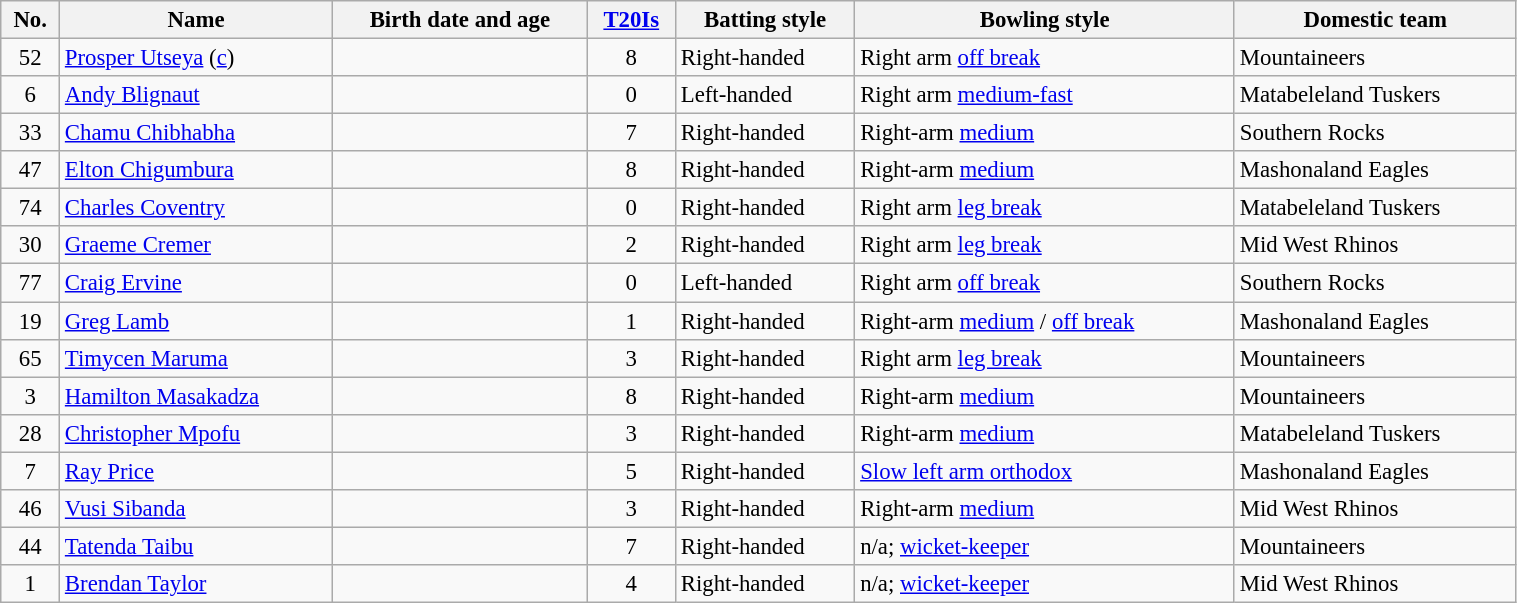<table class="wikitable" style="font-size:95%;" width="80%">
<tr>
<th>No.</th>
<th>Name</th>
<th>Birth date and age</th>
<th><a href='#'>T20Is</a></th>
<th>Batting style</th>
<th>Bowling style</th>
<th>Domestic team</th>
</tr>
<tr>
<td style="text-align:center">52</td>
<td><a href='#'>Prosper Utseya</a> (<a href='#'>c</a>)</td>
<td></td>
<td style="text-align:center">8</td>
<td>Right-handed</td>
<td>Right arm <a href='#'>off break</a></td>
<td> Mountaineers</td>
</tr>
<tr>
<td style="text-align:center">6</td>
<td><a href='#'>Andy Blignaut</a></td>
<td></td>
<td style="text-align:center">0</td>
<td>Left-handed</td>
<td>Right arm <a href='#'>medium-fast</a></td>
<td> Matabeleland Tuskers</td>
</tr>
<tr>
<td style="text-align:center">33</td>
<td><a href='#'>Chamu Chibhabha</a></td>
<td></td>
<td style="text-align:center">7</td>
<td>Right-handed</td>
<td>Right-arm <a href='#'>medium</a></td>
<td> Southern Rocks</td>
</tr>
<tr>
<td style="text-align:center">47</td>
<td><a href='#'>Elton Chigumbura</a></td>
<td></td>
<td style="text-align:center">8</td>
<td>Right-handed</td>
<td>Right-arm <a href='#'>medium</a></td>
<td> Mashonaland Eagles</td>
</tr>
<tr>
<td style="text-align:center">74</td>
<td><a href='#'>Charles Coventry</a></td>
<td></td>
<td style="text-align:center">0</td>
<td>Right-handed</td>
<td>Right arm <a href='#'>leg break</a></td>
<td> Matabeleland Tuskers</td>
</tr>
<tr>
<td style="text-align:center">30</td>
<td><a href='#'>Graeme Cremer</a></td>
<td></td>
<td style="text-align:center">2</td>
<td>Right-handed</td>
<td>Right arm <a href='#'>leg break</a></td>
<td> Mid West Rhinos</td>
</tr>
<tr>
<td style="text-align:center">77</td>
<td><a href='#'>Craig Ervine</a></td>
<td></td>
<td style="text-align:center">0</td>
<td>Left-handed</td>
<td>Right arm <a href='#'>off break</a></td>
<td> Southern Rocks</td>
</tr>
<tr>
<td style="text-align:center">19</td>
<td><a href='#'>Greg Lamb</a></td>
<td></td>
<td style="text-align:center">1</td>
<td>Right-handed</td>
<td>Right-arm <a href='#'>medium</a> / <a href='#'>off break</a></td>
<td> Mashonaland Eagles</td>
</tr>
<tr>
<td style="text-align:center">65</td>
<td><a href='#'>Timycen Maruma</a></td>
<td></td>
<td style="text-align:center">3</td>
<td>Right-handed</td>
<td>Right arm <a href='#'>leg break</a></td>
<td> Mountaineers</td>
</tr>
<tr>
<td style="text-align:center">3</td>
<td><a href='#'>Hamilton Masakadza</a></td>
<td></td>
<td style="text-align:center">8</td>
<td>Right-handed</td>
<td>Right-arm <a href='#'>medium</a></td>
<td> Mountaineers</td>
</tr>
<tr>
<td style="text-align:center">28</td>
<td><a href='#'>Christopher Mpofu</a></td>
<td></td>
<td style="text-align:center">3</td>
<td>Right-handed</td>
<td>Right-arm <a href='#'>medium</a></td>
<td> Matabeleland Tuskers</td>
</tr>
<tr>
<td style="text-align:center">7</td>
<td><a href='#'>Ray Price</a></td>
<td></td>
<td style="text-align:center">5</td>
<td>Right-handed</td>
<td><a href='#'>Slow left arm orthodox</a></td>
<td> Mashonaland Eagles</td>
</tr>
<tr>
<td style="text-align:center">46</td>
<td><a href='#'>Vusi Sibanda</a></td>
<td></td>
<td style="text-align:center">3</td>
<td>Right-handed</td>
<td>Right-arm <a href='#'>medium</a></td>
<td> Mid West Rhinos</td>
</tr>
<tr>
<td style="text-align:center">44</td>
<td><a href='#'>Tatenda Taibu</a></td>
<td></td>
<td style="text-align:center">7</td>
<td>Right-handed</td>
<td>n/a; <a href='#'>wicket-keeper</a></td>
<td> Mountaineers</td>
</tr>
<tr>
<td style="text-align:center">1</td>
<td><a href='#'>Brendan Taylor</a></td>
<td></td>
<td style="text-align:center">4</td>
<td>Right-handed</td>
<td>n/a; <a href='#'>wicket-keeper</a></td>
<td> Mid West Rhinos</td>
</tr>
</table>
